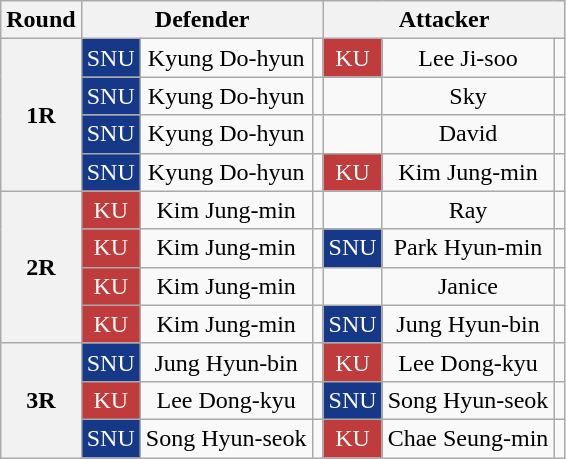<table class="wikitable" style="text-align:center">
<tr>
<th scope="col">Round</th>
<th scope="col" colspan="3">Defender</th>
<th scope="col" colspan="3">Attacker</th>
</tr>
<tr>
<th scope="row" rowspan="4">1R</th>
<td style="background-color:#153888; color:white">SNU</td>
<td>Kyung Do-hyun</td>
<td></td>
<td style="background-color:#BF3B3C; color:white">KU</td>
<td>Lee Ji-soo</td>
<td></td>
</tr>
<tr>
<td style="background-color:#153888; color:white">SNU</td>
<td>Kyung Do-hyun</td>
<td></td>
<td> </td>
<td>Sky</td>
<td></td>
</tr>
<tr>
<td style="background-color:#153888; color:white">SNU</td>
<td>Kyung Do-hyun</td>
<td></td>
<td> </td>
<td>David</td>
<td></td>
</tr>
<tr>
<td style="background-color:#153888; color:white">SNU</td>
<td>Kyung Do-hyun</td>
<td></td>
<td style="background-color:#BF3B3C; color:white">KU</td>
<td>Kim Jung-min</td>
<td></td>
</tr>
<tr>
<th scope="row" rowspan="4">2R</th>
<td style="background-color:#BF3B3C; color:white">KU</td>
<td>Kim Jung-min</td>
<td></td>
<td> </td>
<td>Ray</td>
<td></td>
</tr>
<tr>
<td style="background-color:#BF3B3C; color:white">KU</td>
<td>Kim Jung-min</td>
<td></td>
<td style="background-color:#153888; color:white">SNU</td>
<td>Park Hyun-min</td>
<td></td>
</tr>
<tr>
<td style="background-color:#BF3B3C; color:white">KU</td>
<td>Kim Jung-min</td>
<td></td>
<td> </td>
<td>Janice</td>
<td></td>
</tr>
<tr>
<td style="background-color:#BF3B3C; color:white">KU</td>
<td>Kim Jung-min</td>
<td></td>
<td style="background-color:#153888; color:white">SNU</td>
<td>Jung Hyun-bin</td>
<td></td>
</tr>
<tr>
<th scope="row" rowspan="3">3R</th>
<td style="background-color:#153888; color:white">SNU</td>
<td>Jung Hyun-bin</td>
<td></td>
<td style="background-color:#BF3B3C; color:white">KU</td>
<td>Lee Dong-kyu</td>
<td></td>
</tr>
<tr>
<td style="background-color:#BF3B3C; color:white">KU</td>
<td>Lee Dong-kyu</td>
<td></td>
<td style="background-color:#153888; color:white">SNU</td>
<td>Song Hyun-seok</td>
<td></td>
</tr>
<tr>
<td style="background-color:#153888; color:white">SNU</td>
<td>Song Hyun-seok</td>
<td></td>
<td style="background-color:#BF3B3C; color:white">KU</td>
<td>Chae Seung-min</td>
<td></td>
</tr>
</table>
